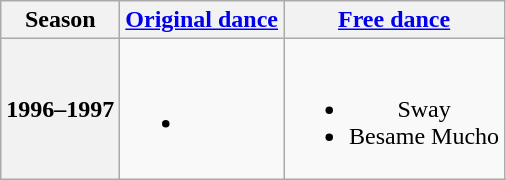<table class=wikitable style=text-align:center>
<tr>
<th>Season</th>
<th><a href='#'>Original dance</a></th>
<th><a href='#'>Free dance</a></th>
</tr>
<tr>
<th>1996–1997 <br> </th>
<td><br><ul><li></li></ul></td>
<td><br><ul><li>Sway</li><li>Besame Mucho</li></ul></td>
</tr>
</table>
